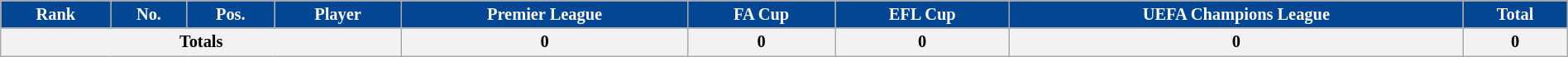<table class="wikitable sortable" style="text-align:center; font-size:85%; width:100%">
<tr>
<th style=background-color:#034694;color:#FFFFFF>Rank</th>
<th style=background-color:#034694;color:#FFFFFF>No.</th>
<th style=background-color:#034694;color:#FFFFFF>Pos.</th>
<th style=background-color:#034694;color:#FFFFFF>Player</th>
<th style=background-color:#034694;color:#FFFFFF>Premier League</th>
<th style=background-color:#034694;color:#FFFFFF>FA Cup</th>
<th style=background-color:#034694;color:#FFFFFF>EFL Cup</th>
<th style=background-color:#034694;color:#FFFFFF>UEFA Champions League</th>
<th style=background-color:#034694;color:#FFFFFF>Total</th>
</tr>
<tr>
<th colspan=4><strong>Totals</strong></th>
<th><strong>0</strong></th>
<th><strong>0</strong></th>
<th><strong>0</strong></th>
<th><strong>0</strong></th>
<th><strong>0</strong></th>
</tr>
</table>
